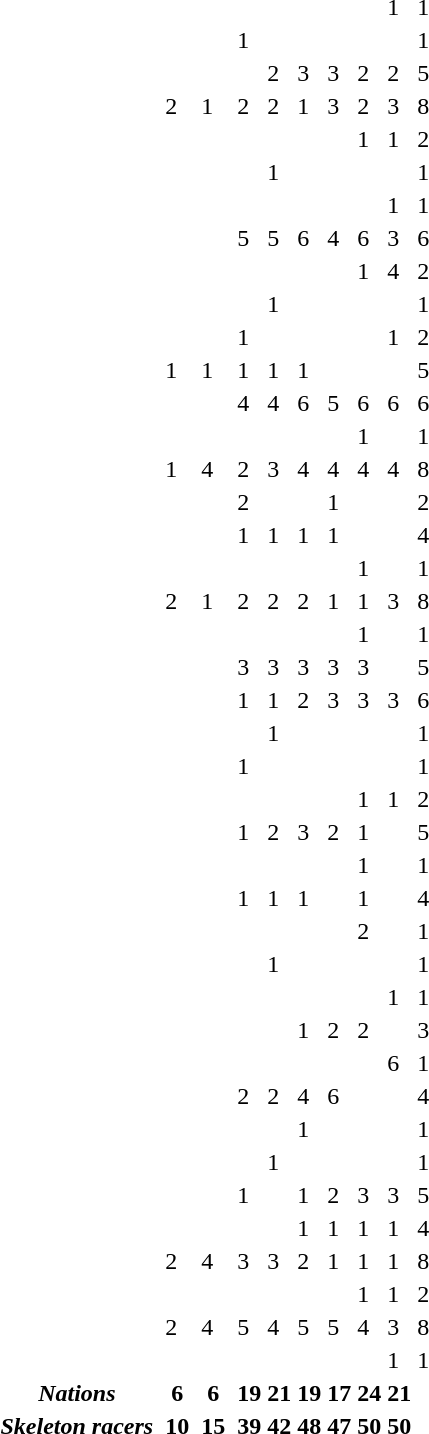<table>
<tr>
<td align=left></td>
<td></td>
<td></td>
<td colspan=2></td>
<td></td>
<td colspan=13></td>
<td></td>
<td></td>
<td></td>
<td></td>
<td></td>
<td>1</td>
<td>1</td>
</tr>
<tr>
<td align=left></td>
<td></td>
<td></td>
<td colspan=2></td>
<td></td>
<td colspan=13></td>
<td>1</td>
<td></td>
<td></td>
<td></td>
<td></td>
<td></td>
<td>1</td>
</tr>
<tr>
<td align=left></td>
<td></td>
<td></td>
<td colspan=2></td>
<td></td>
<td colspan=13></td>
<td></td>
<td>2</td>
<td>3</td>
<td>3</td>
<td>2</td>
<td>2</td>
<td>5</td>
</tr>
<tr>
<td align=left></td>
<td></td>
<td>2</td>
<td colspan=2></td>
<td>1</td>
<td colspan=13></td>
<td>2</td>
<td>2</td>
<td>1</td>
<td>3</td>
<td>2</td>
<td>3</td>
<td>8</td>
</tr>
<tr>
<td align=left></td>
<td></td>
<td></td>
<td colspan=2></td>
<td></td>
<td colspan=13></td>
<td></td>
<td></td>
<td></td>
<td></td>
<td>1</td>
<td>1</td>
<td>2</td>
</tr>
<tr>
<td align=left></td>
<td></td>
<td></td>
<td colspan=2></td>
<td></td>
<td colspan=13></td>
<td></td>
<td>1</td>
<td></td>
<td></td>
<td></td>
<td></td>
<td>1</td>
</tr>
<tr>
<td align=left></td>
<td></td>
<td></td>
<td colspan=2></td>
<td></td>
<td colspan=13></td>
<td></td>
<td></td>
<td></td>
<td></td>
<td></td>
<td>1</td>
<td>1</td>
</tr>
<tr>
<td align=left></td>
<td></td>
<td></td>
<td colspan=2></td>
<td></td>
<td colspan=13></td>
<td>5</td>
<td>5</td>
<td>6</td>
<td>4</td>
<td>6</td>
<td>3</td>
<td>6</td>
</tr>
<tr>
<td align=left></td>
<td></td>
<td></td>
<td colspan=2></td>
<td></td>
<td colspan=13></td>
<td></td>
<td></td>
<td></td>
<td></td>
<td>1</td>
<td>4</td>
<td>2</td>
</tr>
<tr>
<td align=left></td>
<td></td>
<td></td>
<td colspan=2></td>
<td></td>
<td colspan=13></td>
<td></td>
<td>1</td>
<td></td>
<td></td>
<td></td>
<td></td>
<td>1</td>
</tr>
<tr>
<td align=left></td>
<td></td>
<td></td>
<td colspan=2></td>
<td></td>
<td colspan=13></td>
<td>1</td>
<td></td>
<td></td>
<td></td>
<td></td>
<td>1</td>
<td>2</td>
</tr>
<tr>
<td align=left></td>
<td></td>
<td>1</td>
<td colspan=2></td>
<td>1</td>
<td colspan=13></td>
<td>1</td>
<td>1</td>
<td>1</td>
<td></td>
<td></td>
<td></td>
<td>5</td>
</tr>
<tr>
<td align=left></td>
<td></td>
<td></td>
<td colspan=2></td>
<td></td>
<td colspan=13></td>
<td>4</td>
<td>4</td>
<td>6</td>
<td>5</td>
<td>6</td>
<td>6</td>
<td>6</td>
</tr>
<tr>
<td align=left></td>
<td></td>
<td></td>
<td colspan=2></td>
<td></td>
<td colspan=13></td>
<td></td>
<td></td>
<td></td>
<td></td>
<td>1</td>
<td></td>
<td>1</td>
</tr>
<tr>
<td align=left></td>
<td></td>
<td>1</td>
<td colspan=2></td>
<td>4</td>
<td colspan=13></td>
<td>2</td>
<td>3</td>
<td>4</td>
<td>4</td>
<td>4</td>
<td>4</td>
<td>8</td>
</tr>
<tr>
<td align=left></td>
<td></td>
<td></td>
<td colspan=2></td>
<td></td>
<td colspan=13></td>
<td>2</td>
<td></td>
<td></td>
<td>1</td>
<td></td>
<td></td>
<td>2</td>
</tr>
<tr>
<td align=left></td>
<td></td>
<td></td>
<td colspan=2></td>
<td></td>
<td colspan=13></td>
<td>1</td>
<td>1</td>
<td>1</td>
<td>1</td>
<td></td>
<td></td>
<td>4</td>
</tr>
<tr>
<td align=left></td>
<td></td>
<td></td>
<td colspan=2></td>
<td></td>
<td colspan=13></td>
<td></td>
<td></td>
<td></td>
<td></td>
<td>1</td>
<td></td>
<td>1</td>
</tr>
<tr>
<td align=left></td>
<td></td>
<td>2</td>
<td colspan=2></td>
<td>1</td>
<td colspan=13></td>
<td>2</td>
<td>2</td>
<td>2</td>
<td>1</td>
<td>1</td>
<td>3</td>
<td>8</td>
</tr>
<tr>
<td align=left></td>
<td></td>
<td></td>
<td colspan=2></td>
<td></td>
<td colspan=13></td>
<td></td>
<td></td>
<td></td>
<td></td>
<td>1</td>
<td></td>
<td>1</td>
</tr>
<tr>
<td align=left></td>
<td></td>
<td></td>
<td colspan=2></td>
<td></td>
<td colspan=13></td>
<td>3</td>
<td>3</td>
<td>3</td>
<td>3</td>
<td>3</td>
<td></td>
<td>5</td>
</tr>
<tr>
<td align=left></td>
<td></td>
<td></td>
<td colspan=2></td>
<td></td>
<td colspan=13></td>
<td>1</td>
<td>1</td>
<td>2</td>
<td>3</td>
<td>3</td>
<td>3</td>
<td>6</td>
</tr>
<tr>
<td align=left></td>
<td></td>
<td></td>
<td colspan=2></td>
<td></td>
<td colspan=13></td>
<td></td>
<td>1</td>
<td></td>
<td></td>
<td></td>
<td></td>
<td>1</td>
</tr>
<tr>
<td align=left></td>
<td></td>
<td></td>
<td colspan=2></td>
<td></td>
<td colspan=13></td>
<td>1</td>
<td></td>
<td></td>
<td></td>
<td></td>
<td></td>
<td>1</td>
</tr>
<tr>
<td align=left></td>
<td></td>
<td></td>
<td colspan=2></td>
<td></td>
<td colspan=13></td>
<td></td>
<td></td>
<td></td>
<td></td>
<td>1</td>
<td>1</td>
<td>2</td>
</tr>
<tr>
<td align=left></td>
<td></td>
<td></td>
<td colspan=2></td>
<td></td>
<td colspan=13></td>
<td>1</td>
<td>2</td>
<td>3</td>
<td>2</td>
<td>1</td>
<td></td>
<td>5</td>
</tr>
<tr>
<td align=left></td>
<td></td>
<td></td>
<td colspan=2></td>
<td></td>
<td colspan=13></td>
<td></td>
<td></td>
<td></td>
<td></td>
<td>1</td>
<td></td>
<td>1</td>
</tr>
<tr>
<td align=left></td>
<td></td>
<td></td>
<td colspan=2></td>
<td></td>
<td colspan=13></td>
<td>1</td>
<td>1</td>
<td>1</td>
<td></td>
<td>1</td>
<td></td>
<td>4</td>
</tr>
<tr>
<td align=left></td>
<td></td>
<td></td>
<td colspan=2></td>
<td></td>
<td colspan=13></td>
<td></td>
<td></td>
<td></td>
<td></td>
<td>2</td>
<td></td>
<td>1</td>
</tr>
<tr>
<td align=left></td>
<td></td>
<td></td>
<td colspan=2></td>
<td></td>
<td colspan=13></td>
<td></td>
<td>1</td>
<td></td>
<td></td>
<td></td>
<td></td>
<td>1</td>
</tr>
<tr>
<td align=left></td>
<td></td>
<td></td>
<td colspan=2></td>
<td></td>
<td colspan=13></td>
<td></td>
<td></td>
<td></td>
<td></td>
<td></td>
<td>1</td>
<td>1</td>
</tr>
<tr>
<td align=left></td>
<td></td>
<td></td>
<td colspan=2></td>
<td></td>
<td colspan=13></td>
<td></td>
<td></td>
<td>1</td>
<td>2</td>
<td>2</td>
<td></td>
<td>3</td>
</tr>
<tr>
<td align=left></td>
<td></td>
<td></td>
<td colspan=2></td>
<td></td>
<td colspan=13></td>
<td></td>
<td></td>
<td></td>
<td></td>
<td></td>
<td>6</td>
<td>1</td>
</tr>
<tr>
<td align=left></td>
<td></td>
<td></td>
<td colspan=2></td>
<td></td>
<td colspan=13></td>
<td>2</td>
<td>2</td>
<td>4</td>
<td>6</td>
<td></td>
<td></td>
<td>4</td>
</tr>
<tr>
<td align=left></td>
<td></td>
<td></td>
<td colspan=2></td>
<td></td>
<td colspan=13></td>
<td></td>
<td></td>
<td>1</td>
<td></td>
<td></td>
<td></td>
<td>1</td>
</tr>
<tr>
<td align=left></td>
<td></td>
<td></td>
<td colspan=2></td>
<td></td>
<td colspan=13></td>
<td></td>
<td>1</td>
<td></td>
<td></td>
<td></td>
<td></td>
<td>1</td>
</tr>
<tr>
<td align=left></td>
<td></td>
<td></td>
<td colspan=2></td>
<td></td>
<td colspan=13></td>
<td>1</td>
<td></td>
<td>1</td>
<td>2</td>
<td>3</td>
<td>3</td>
<td>5</td>
</tr>
<tr>
<td align=left></td>
<td></td>
<td></td>
<td colspan=2></td>
<td></td>
<td colspan=13></td>
<td></td>
<td></td>
<td>1</td>
<td>1</td>
<td>1</td>
<td>1</td>
<td>4</td>
</tr>
<tr>
<td align=left></td>
<td></td>
<td>2</td>
<td colspan=2></td>
<td>4</td>
<td colspan=13></td>
<td>3</td>
<td>3</td>
<td>2</td>
<td>1</td>
<td>1</td>
<td>1</td>
<td>8</td>
</tr>
<tr>
<td align=left></td>
<td></td>
<td></td>
<td colspan=2></td>
<td></td>
<td colspan=13></td>
<td></td>
<td></td>
<td></td>
<td></td>
<td>1</td>
<td>1</td>
<td>2</td>
</tr>
<tr>
<td align=left></td>
<td></td>
<td>2</td>
<td colspan=2></td>
<td>4</td>
<td colspan=13></td>
<td>5</td>
<td>4</td>
<td>5</td>
<td>5</td>
<td>4</td>
<td>3</td>
<td>8</td>
</tr>
<tr>
<td align=left></td>
<td></td>
<td></td>
<td colspan=2></td>
<td></td>
<td colspan=13></td>
<td></td>
<td></td>
<td></td>
<td></td>
<td></td>
<td>1</td>
<td>1</td>
</tr>
<tr>
<th><em>Nations</em></th>
<th></th>
<th>6</th>
<th colspan=2></th>
<th>6</th>
<th colspan=13></th>
<th>19</th>
<th>21</th>
<th>19</th>
<th>17</th>
<th>24</th>
<th>21</th>
<th></th>
</tr>
<tr>
<th><em>Skeleton racers</em></th>
<th></th>
<th>10</th>
<th colspan=2></th>
<th>15</th>
<th colspan=13></th>
<th>39</th>
<th>42</th>
<th>48</th>
<th>47</th>
<th>50</th>
<th>50</th>
<th></th>
</tr>
<tr>
</tr>
</table>
